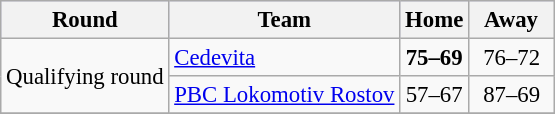<table class="wikitable" style="text-align: left; font-size:95%">
<tr bgcolor="#ccccff">
<th>Round</th>
<th>Team</th>
<th>Home</th>
<th>  Away  </th>
</tr>
<tr>
<td rowspan=2>Qualifying round</td>
<td> <a href='#'>Cedevita</a></td>
<td style="text-align:center;"><strong>75–69</strong></td>
<td style="text-align:center;">76–72</td>
</tr>
<tr>
<td> <a href='#'>PBC Lokomotiv Rostov</a></td>
<td style="text-align:center;">57–67</td>
<td style="text-align:center;">87–69</td>
</tr>
<tr>
</tr>
</table>
